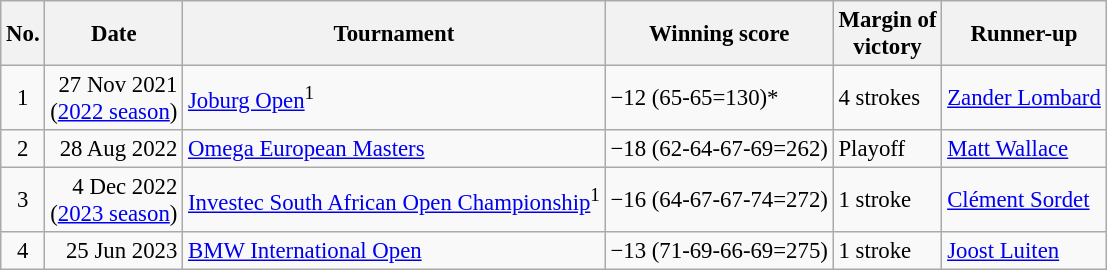<table class="wikitable" style="font-size:95%;">
<tr>
<th>No.</th>
<th>Date</th>
<th>Tournament</th>
<th>Winning score</th>
<th>Margin of<br>victory</th>
<th>Runner-up</th>
</tr>
<tr>
<td align=center>1</td>
<td align=right>27 Nov 2021<br>(<a href='#'>2022 season</a>)</td>
<td><a href='#'>Joburg Open</a><sup>1</sup></td>
<td>−12 (65-65=130)*</td>
<td>4 strokes</td>
<td> <a href='#'>Zander Lombard</a></td>
</tr>
<tr>
<td align=center>2</td>
<td align=right>28 Aug 2022</td>
<td><a href='#'>Omega European Masters</a></td>
<td>−18 (62-64-67-69=262)</td>
<td>Playoff</td>
<td> <a href='#'>Matt Wallace</a></td>
</tr>
<tr>
<td align=center>3</td>
<td align=right>4 Dec 2022<br>(<a href='#'>2023 season</a>)</td>
<td><a href='#'>Investec South African Open Championship</a><sup>1</sup></td>
<td>−16 (64-67-67-74=272)</td>
<td>1 stroke</td>
<td> <a href='#'>Clément Sordet</a></td>
</tr>
<tr>
<td align=center>4</td>
<td align=right>25 Jun 2023</td>
<td><a href='#'>BMW International Open</a></td>
<td>−13 (71-69-66-69=275)</td>
<td>1 stroke</td>
<td> <a href='#'>Joost Luiten</a></td>
</tr>
</table>
